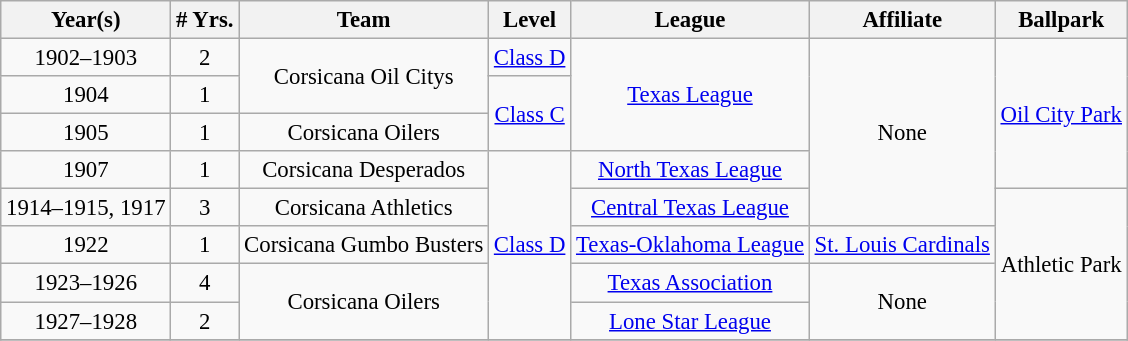<table class="wikitable" style="text-align:center; font-size: 95%;">
<tr>
<th>Year(s)</th>
<th># Yrs.</th>
<th>Team</th>
<th>Level</th>
<th>League</th>
<th>Affiliate</th>
<th>Ballpark</th>
</tr>
<tr>
<td>1902–1903</td>
<td>2</td>
<td rowspan=2>Corsicana Oil Citys</td>
<td><a href='#'>Class D</a></td>
<td rowspan=3><a href='#'>Texas League</a></td>
<td rowspan=5>None</td>
<td rowspan=4><a href='#'>Oil City Park</a></td>
</tr>
<tr>
<td>1904</td>
<td>1</td>
<td rowspan=2><a href='#'>Class C</a></td>
</tr>
<tr>
<td>1905</td>
<td>1</td>
<td>Corsicana Oilers</td>
</tr>
<tr>
<td>1907</td>
<td>1</td>
<td>Corsicana Desperados</td>
<td rowspan=5><a href='#'>Class D</a></td>
<td><a href='#'>North Texas League</a></td>
</tr>
<tr>
<td>1914–1915, 1917</td>
<td>3</td>
<td>Corsicana Athletics</td>
<td><a href='#'>Central Texas League</a></td>
<td rowspan=4>Athletic Park</td>
</tr>
<tr>
<td>1922</td>
<td>1</td>
<td>Corsicana Gumbo Busters</td>
<td><a href='#'>Texas-Oklahoma League</a></td>
<td><a href='#'>St. Louis Cardinals</a></td>
</tr>
<tr>
<td>1923–1926</td>
<td>4</td>
<td rowspan=2>Corsicana Oilers</td>
<td><a href='#'>Texas Association</a></td>
<td rowspan=2>None</td>
</tr>
<tr>
<td>1927–1928</td>
<td>2</td>
<td><a href='#'>Lone Star League</a></td>
</tr>
<tr>
</tr>
</table>
